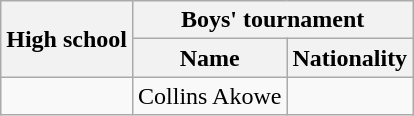<table class="wikitable">
<tr>
<th rowspan="2">High school</th>
<th colspan="2">Boys' tournament</th>
</tr>
<tr>
<th>Name</th>
<th>Nationality</th>
</tr>
<tr>
<td></td>
<td>Collins Akowe</td>
<td></td>
</tr>
</table>
